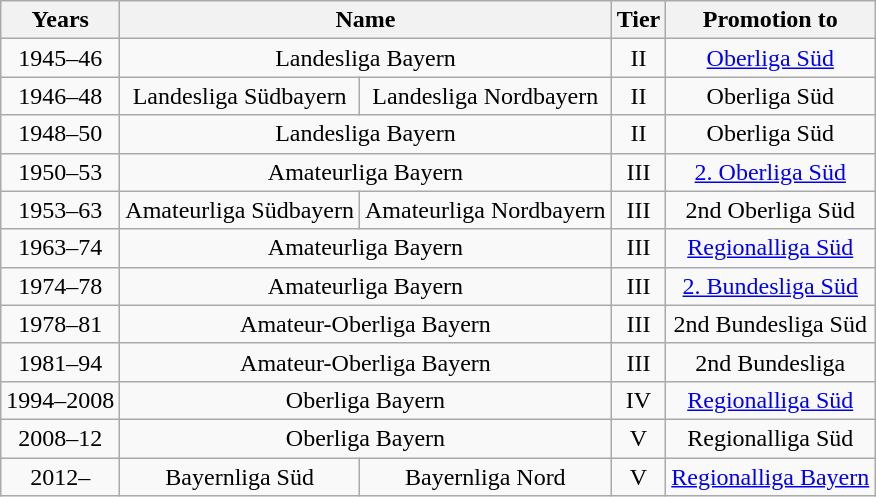<table class="wikitable">
<tr align="center">
<th>Years</th>
<th colspan=2>Name</th>
<th>Tier</th>
<th>Promotion to</th>
</tr>
<tr align="center">
<td>1945–46</td>
<td colspan=2>Landesliga Bayern</td>
<td>II</td>
<td><a href='#'>Oberliga Süd</a></td>
</tr>
<tr align="center">
<td>1946–48</td>
<td>Landesliga Südbayern</td>
<td>Landesliga Nordbayern</td>
<td>II</td>
<td>Oberliga Süd</td>
</tr>
<tr align="center">
<td>1948–50</td>
<td colspan=2>Landesliga Bayern</td>
<td>II</td>
<td>Oberliga Süd</td>
</tr>
<tr align="center">
<td>1950–53</td>
<td colspan=2>Amateurliga Bayern</td>
<td>III</td>
<td><a href='#'>2. Oberliga Süd</a></td>
</tr>
<tr align="center">
<td>1953–63</td>
<td>Amateurliga Südbayern</td>
<td>Amateurliga Nordbayern</td>
<td>III</td>
<td>2nd Oberliga Süd</td>
</tr>
<tr align="center">
<td>1963–74</td>
<td colspan=2>Amateurliga Bayern</td>
<td>III</td>
<td><a href='#'>Regionalliga Süd</a></td>
</tr>
<tr align="center">
<td>1974–78</td>
<td colspan=2>Amateurliga Bayern</td>
<td>III</td>
<td><a href='#'>2. Bundesliga Süd</a></td>
</tr>
<tr align="center">
<td>1978–81</td>
<td colspan=2>Amateur-Oberliga Bayern</td>
<td>III</td>
<td>2nd Bundesliga Süd</td>
</tr>
<tr align="center">
<td>1981–94</td>
<td colspan=2>Amateur-Oberliga Bayern</td>
<td>III</td>
<td>2nd Bundesliga</td>
</tr>
<tr align="center">
<td>1994–2008</td>
<td colspan=2>Oberliga Bayern</td>
<td>IV</td>
<td><a href='#'>Regionalliga Süd</a></td>
</tr>
<tr align="center">
<td>2008–12</td>
<td colspan=2>Oberliga Bayern</td>
<td>V</td>
<td>Regionalliga Süd</td>
</tr>
<tr align="center">
<td>2012–</td>
<td>Bayernliga Süd</td>
<td>Bayernliga Nord</td>
<td>V</td>
<td><a href='#'>Regionalliga Bayern</a></td>
</tr>
</table>
